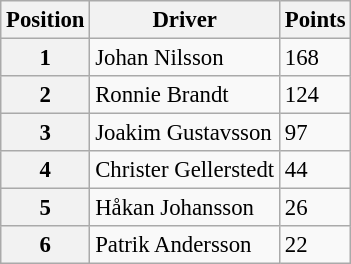<table class="wikitable" style="font-size: 95%">
<tr>
<th>Position</th>
<th>Driver</th>
<th>Points</th>
</tr>
<tr>
<th>1</th>
<td>Johan Nilsson</td>
<td>168</td>
</tr>
<tr>
<th>2</th>
<td>Ronnie Brandt</td>
<td>124</td>
</tr>
<tr>
<th>3</th>
<td>Joakim Gustavsson</td>
<td>97</td>
</tr>
<tr>
<th>4</th>
<td>Christer Gellerstedt</td>
<td>44</td>
</tr>
<tr>
<th>5</th>
<td>Håkan Johansson</td>
<td>26</td>
</tr>
<tr>
<th>6</th>
<td>Patrik Andersson</td>
<td>22</td>
</tr>
</table>
